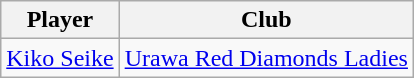<table class="wikitable">
<tr>
<th>Player</th>
<th>Club</th>
</tr>
<tr>
<td> <a href='#'>Kiko Seike</a></td>
<td><a href='#'>Urawa Red Diamonds Ladies</a></td>
</tr>
</table>
